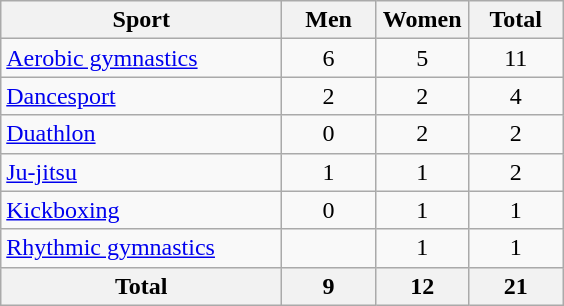<table class="wikitable sortable" style="text-align:center;">
<tr>
<th width=180>Sport</th>
<th width=55>Men</th>
<th width=55>Women</th>
<th width=55>Total</th>
</tr>
<tr>
<td style="text-align:left"><a href='#'>Aerobic gymnastics</a></td>
<td>6</td>
<td>5</td>
<td>11</td>
</tr>
<tr>
<td style="text-align:left"><a href='#'>Dancesport</a></td>
<td>2</td>
<td>2</td>
<td>4</td>
</tr>
<tr>
<td style="text-align:left"><a href='#'>Duathlon</a></td>
<td>0</td>
<td>2</td>
<td>2</td>
</tr>
<tr>
<td style="text-align:left"><a href='#'>Ju-jitsu</a></td>
<td>1</td>
<td>1</td>
<td>2</td>
</tr>
<tr>
<td style="text-align:left"><a href='#'>Kickboxing</a></td>
<td>0</td>
<td>1</td>
<td>1</td>
</tr>
<tr>
<td style="text-align:left"><a href='#'>Rhythmic gymnastics</a></td>
<td></td>
<td>1</td>
<td>1</td>
</tr>
<tr>
<th>Total</th>
<th>9</th>
<th>12</th>
<th>21</th>
</tr>
</table>
